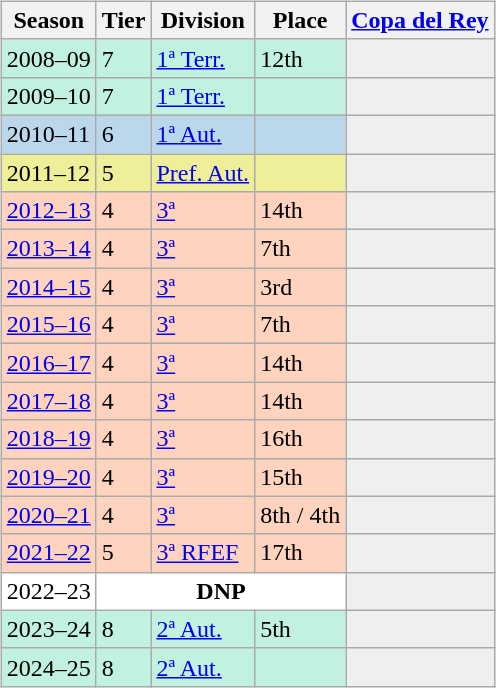<table>
<tr>
<td valign="top" width=0%><br><table class="wikitable">
<tr style="background:#f0f6fa;">
<th>Season</th>
<th>Tier</th>
<th>Division</th>
<th>Place</th>
<th><a href='#'>Copa del Rey</a></th>
</tr>
<tr>
<td style="background:#C0F2DF;">2008–09</td>
<td style="background:#C0F2DF;">7</td>
<td style="background:#C0F2DF;"><a href='#'>1ª Terr.</a></td>
<td style="background:#C0F2DF;">12th</td>
<th style="background:#efefef;"></th>
</tr>
<tr>
<td style="background:#C0F2DF;">2009–10</td>
<td style="background:#C0F2DF;">7</td>
<td style="background:#C0F2DF;"><a href='#'>1ª Terr.</a></td>
<td style="background:#C0F2DF;"></td>
<th style="background:#efefef;"></th>
</tr>
<tr>
<td style="background:#BBD7EC;">2010–11</td>
<td style="background:#BBD7EC;">6</td>
<td style="background:#BBD7EC;"><a href='#'>1ª Aut.</a></td>
<td style="background:#BBD7EC;"></td>
<th style="background:#efefef;"></th>
</tr>
<tr>
<td style="background:#EFEF99;">2011–12</td>
<td style="background:#EFEF99;">5</td>
<td style="background:#EFEF99;"><a href='#'>Pref. Aut.</a></td>
<td style="background:#EFEF99;"></td>
<th style="background:#efefef;"></th>
</tr>
<tr>
<td style="background:#FFD3BD;"><a href='#'>2012–13</a></td>
<td style="background:#FFD3BD;">4</td>
<td style="background:#FFD3BD;"><a href='#'>3ª</a></td>
<td style="background:#FFD3BD;">14th</td>
<th style="background:#efefef;"></th>
</tr>
<tr>
<td style="background:#FFD3BD;"><a href='#'>2013–14</a></td>
<td style="background:#FFD3BD;">4</td>
<td style="background:#FFD3BD;"><a href='#'>3ª</a></td>
<td style="background:#FFD3BD;">7th</td>
<th style="background:#efefef;"></th>
</tr>
<tr>
<td style="background:#FFD3BD;"><a href='#'>2014–15</a></td>
<td style="background:#FFD3BD;">4</td>
<td style="background:#FFD3BD;"><a href='#'>3ª</a></td>
<td style="background:#FFD3BD;">3rd</td>
<th style="background:#efefef;"></th>
</tr>
<tr>
<td style="background:#FFD3BD;"><a href='#'>2015–16</a></td>
<td style="background:#FFD3BD;">4</td>
<td style="background:#FFD3BD;"><a href='#'>3ª</a></td>
<td style="background:#FFD3BD;">7th</td>
<th style="background:#efefef;"></th>
</tr>
<tr>
<td style="background:#FFD3BD;"><a href='#'>2016–17</a></td>
<td style="background:#FFD3BD;">4</td>
<td style="background:#FFD3BD;"><a href='#'>3ª</a></td>
<td style="background:#FFD3BD;">14th</td>
<th style="background:#efefef;"></th>
</tr>
<tr>
<td style="background:#FFD3BD;"><a href='#'>2017–18</a></td>
<td style="background:#FFD3BD;">4</td>
<td style="background:#FFD3BD;"><a href='#'>3ª</a></td>
<td style="background:#FFD3BD;">14th</td>
<th style="background:#efefef;"></th>
</tr>
<tr>
<td style="background:#FFD3BD;"><a href='#'>2018–19</a></td>
<td style="background:#FFD3BD;">4</td>
<td style="background:#FFD3BD;"><a href='#'>3ª</a></td>
<td style="background:#FFD3BD;">16th</td>
<th style="background:#efefef;"></th>
</tr>
<tr>
<td style="background:#FFD3BD;"><a href='#'>2019–20</a></td>
<td style="background:#FFD3BD;">4</td>
<td style="background:#FFD3BD;"><a href='#'>3ª</a></td>
<td style="background:#FFD3BD;">15th</td>
<th style="background:#efefef;"></th>
</tr>
<tr>
<td style="background:#FFD3BD;"><a href='#'>2020–21</a></td>
<td style="background:#FFD3BD;">4</td>
<td style="background:#FFD3BD;"><a href='#'>3ª</a></td>
<td style="background:#FFD3BD;">8th / 4th</td>
<th style="background:#efefef;"></th>
</tr>
<tr>
<td style="background:#FFD3BD;"><a href='#'>2021–22</a></td>
<td style="background:#FFD3BD;">5</td>
<td style="background:#FFD3BD;"><a href='#'>3ª RFEF</a></td>
<td style="background:#FFD3BD;">17th</td>
<th style="background:#efefef;"></th>
</tr>
<tr>
<td style="background:#FFFFFF;">2022–23</td>
<th style="background:#FFFFFF;" colspan="3">DNP</th>
<th style="background:#efefef;"></th>
</tr>
<tr>
<td style="background:#C0F2DF;">2023–24</td>
<td style="background:#C0F2DF;">8</td>
<td style="background:#C0F2DF;"><a href='#'>2ª Aut.</a></td>
<td style="background:#C0F2DF;">5th</td>
<th style="background:#efefef;"></th>
</tr>
<tr>
<td style="background:#C0F2DF;">2024–25</td>
<td style="background:#C0F2DF;">8</td>
<td style="background:#C0F2DF;"><a href='#'>2ª Aut.</a></td>
<td style="background:#C0F2DF;"></td>
<th style="background:#efefef;"></th>
</tr>
</table>
</td>
</tr>
</table>
